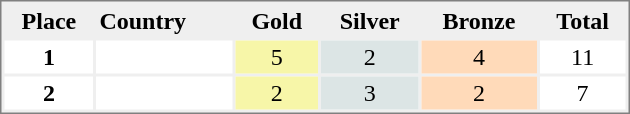<table style="border-style:solid; border-width:1px; border-color:#808080; background-color:#EFEFEF;" cellspacing="2" cellpadding="2" width="420">
<tr bgcolor="#EFEFEF">
<th>Place</th>
<th align="left">Country</th>
<th>Gold</th>
<th>Silver</th>
<th>Bronze</th>
<th>Total</th>
</tr>
<tr align="center" valign="top" bgcolor="#FFFFFF">
<th>1</th>
<td align="left"></td>
<td style="background:#F7F6A8;">5</td>
<td style="background:#DCE5E5;">2</td>
<td style="background:#FFDAB9;">4</td>
<td>11</td>
</tr>
<tr align="center" valign="top" bgcolor="#FFFFFF">
<th>2</th>
<td align="left"></td>
<td style="background:#F7F6A8;">2</td>
<td style="background:#DCE5E5;">3</td>
<td style="background:#FFDAB9;">2</td>
<td>7</td>
</tr>
</table>
